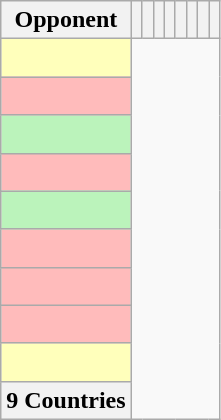<table class="sortable wikitable plainrowheaders" style="text-align:center">
<tr>
<th>Opponent</th>
<th></th>
<th></th>
<th></th>
<th></th>
<th></th>
<th></th>
<th></th>
<th></th>
</tr>
<tr bgcolor="#FFFFBB">
<td style="text-align:left;"><br></td>
</tr>
<tr bgcolor="#FFBBBB">
<td style="text-align:left;"><br></td>
</tr>
<tr bgcolor="#BBF3BB">
<td style="text-align:left;"><br></td>
</tr>
<tr bgcolor="#FFBBBB">
<td style="text-align:left;"><br></td>
</tr>
<tr bgcolor="#BBF3BB">
<td style="text-align:left;"><br></td>
</tr>
<tr bgcolor="#FFBBBB">
<td style="text-align:left;"><br></td>
</tr>
<tr bgcolor="#FFBBBB">
<td style="text-align:left;"><br></td>
</tr>
<tr bgcolor="#FFBBBB">
<td style="text-align:left;"><br></td>
</tr>
<tr bgcolor="#FFFFBB">
<td style="text-align:left;"><br></td>
</tr>
<tr class="sortbottom">
<th>9 Countries<br></th>
</tr>
</table>
